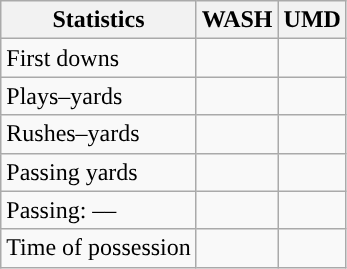<table class="wikitable" style="float:left">
<tr>
<th>Statistics</th>
<th>WASH</th>
<th>UMD</th>
</tr>
<tr>
<td>First downs</td>
<td></td>
<td></td>
</tr>
<tr>
<td>Plays–yards</td>
<td></td>
<td></td>
</tr>
<tr>
<td>Rushes–yards</td>
<td></td>
<td></td>
</tr>
<tr>
<td>Passing yards</td>
<td></td>
<td></td>
</tr>
<tr>
<td>Passing: ––</td>
<td></td>
<td></td>
</tr>
<tr>
<td>Time of possession</td>
<td></td>
<td></td>
</tr>
</table>
